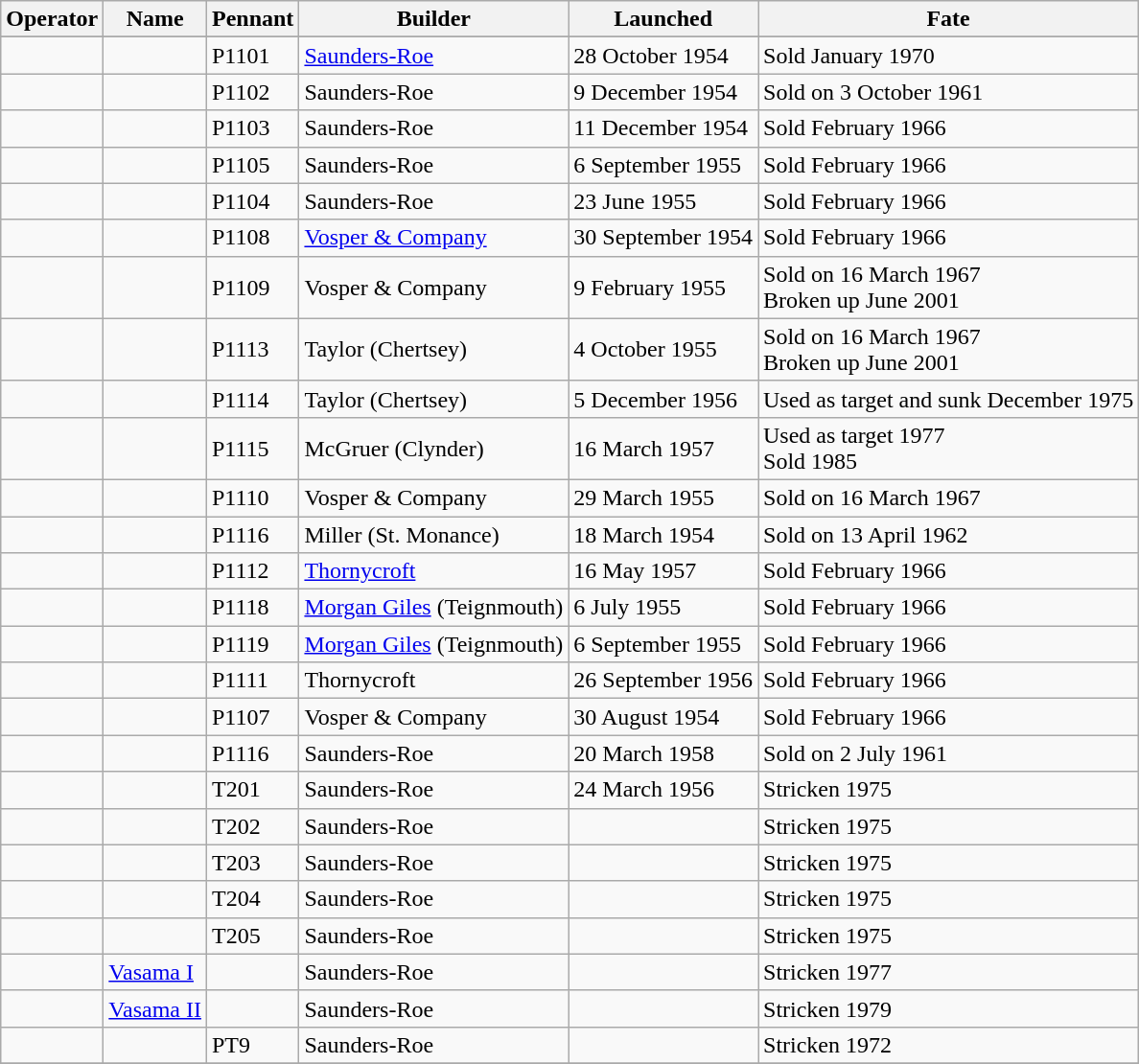<table class="wikitable">
<tr>
<th>Operator</th>
<th>Name</th>
<th>Pennant</th>
<th>Builder</th>
<th>Launched</th>
<th>Fate</th>
</tr>
<tr>
</tr>
<tr>
</tr>
<tr>
<td></td>
<td></td>
<td>P1101</td>
<td><a href='#'>Saunders-Roe</a></td>
<td>28 October 1954</td>
<td>Sold January 1970</td>
</tr>
<tr>
<td></td>
<td></td>
<td>P1102</td>
<td>Saunders-Roe</td>
<td>9 December 1954</td>
<td>Sold on 3 October 1961</td>
</tr>
<tr>
<td></td>
<td></td>
<td>P1103</td>
<td>Saunders-Roe</td>
<td>11 December 1954</td>
<td>Sold February 1966</td>
</tr>
<tr>
<td></td>
<td></td>
<td>P1105</td>
<td>Saunders-Roe</td>
<td>6 September 1955</td>
<td>Sold February 1966</td>
</tr>
<tr>
<td></td>
<td></td>
<td>P1104</td>
<td>Saunders-Roe</td>
<td>23 June 1955</td>
<td>Sold February 1966</td>
</tr>
<tr>
<td></td>
<td></td>
<td>P1108</td>
<td><a href='#'>Vosper & Company</a></td>
<td>30 September 1954</td>
<td>Sold February 1966</td>
</tr>
<tr>
<td></td>
<td></td>
<td>P1109</td>
<td>Vosper & Company</td>
<td>9 February 1955</td>
<td>Sold on 16 March 1967<br>Broken up June 2001</td>
</tr>
<tr>
<td></td>
<td></td>
<td>P1113</td>
<td>Taylor (Chertsey)</td>
<td>4 October 1955</td>
<td>Sold on 16 March 1967<br>Broken up June 2001</td>
</tr>
<tr>
<td></td>
<td></td>
<td>P1114</td>
<td>Taylor (Chertsey)</td>
<td>5 December 1956</td>
<td>Used as target and sunk December 1975</td>
</tr>
<tr>
<td></td>
<td></td>
<td>P1115</td>
<td>McGruer (Clynder)</td>
<td>16 March 1957</td>
<td>Used as target 1977<br>Sold 1985</td>
</tr>
<tr>
<td></td>
<td></td>
<td>P1110</td>
<td>Vosper & Company</td>
<td>29 March 1955</td>
<td>Sold on 16 March 1967</td>
</tr>
<tr>
<td></td>
<td></td>
<td>P1116</td>
<td>Miller (St. Monance)</td>
<td>18 March 1954 </td>
<td>Sold on 13 April 1962</td>
</tr>
<tr>
<td></td>
<td></td>
<td>P1112</td>
<td><a href='#'>Thornycroft</a></td>
<td>16 May 1957</td>
<td>Sold February 1966</td>
</tr>
<tr>
<td></td>
<td></td>
<td>P1118</td>
<td><a href='#'>Morgan Giles</a> (Teignmouth)</td>
<td>6 July 1955</td>
<td>Sold February 1966</td>
</tr>
<tr>
<td></td>
<td></td>
<td>P1119</td>
<td><a href='#'>Morgan Giles</a> (Teignmouth)</td>
<td>6 September 1955</td>
<td>Sold February 1966</td>
</tr>
<tr>
<td></td>
<td></td>
<td>P1111</td>
<td>Thornycroft</td>
<td>26 September 1956</td>
<td>Sold February 1966</td>
</tr>
<tr>
<td></td>
<td></td>
<td>P1107</td>
<td>Vosper & Company</td>
<td>30 August 1954</td>
<td>Sold February 1966</td>
</tr>
<tr>
<td></td>
<td></td>
<td>P1116</td>
<td>Saunders-Roe</td>
<td>20 March 1958</td>
<td>Sold on 2 July 1961</td>
</tr>
<tr>
<td></td>
<td></td>
<td>T201</td>
<td>Saunders-Roe</td>
<td>24 March 1956</td>
<td>Stricken 1975</td>
</tr>
<tr>
<td></td>
<td></td>
<td>T202</td>
<td>Saunders-Roe</td>
<td></td>
<td>Stricken 1975</td>
</tr>
<tr>
<td></td>
<td></td>
<td>T203</td>
<td>Saunders-Roe</td>
<td></td>
<td>Stricken 1975</td>
</tr>
<tr>
<td></td>
<td></td>
<td>T204</td>
<td>Saunders-Roe</td>
<td></td>
<td>Stricken 1975</td>
</tr>
<tr>
<td></td>
<td></td>
<td>T205</td>
<td>Saunders-Roe</td>
<td></td>
<td>Stricken 1975</td>
</tr>
<tr>
<td></td>
<td><a href='#'>Vasama I</a></td>
<td></td>
<td>Saunders-Roe</td>
<td></td>
<td>Stricken 1977</td>
</tr>
<tr>
<td></td>
<td><a href='#'>Vasama II</a></td>
<td></td>
<td>Saunders-Roe</td>
<td></td>
<td>Stricken 1979</td>
</tr>
<tr>
<td></td>
<td></td>
<td>PT9</td>
<td>Saunders-Roe</td>
<td></td>
<td>Stricken 1972</td>
</tr>
<tr>
</tr>
</table>
